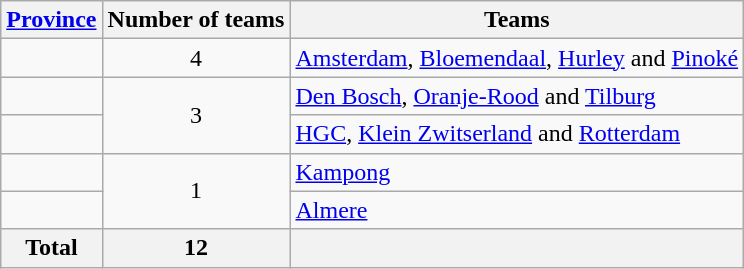<table class="wikitable">
<tr>
<th><a href='#'>Province</a></th>
<th>Number of teams</th>
<th>Teams</th>
</tr>
<tr>
<td></td>
<td align=center>4</td>
<td><a href='#'>Amsterdam</a>, <a href='#'>Bloemendaal</a>, <a href='#'>Hurley</a> and <a href='#'>Pinoké</a></td>
</tr>
<tr>
<td></td>
<td align=center rowspan=2>3</td>
<td><a href='#'>Den Bosch</a>, <a href='#'>Oranje-Rood</a> and <a href='#'>Tilburg</a></td>
</tr>
<tr>
<td></td>
<td><a href='#'>HGC</a>, <a href='#'>Klein Zwitserland</a> and <a href='#'>Rotterdam</a></td>
</tr>
<tr>
<td></td>
<td align=center rowspan=2>1</td>
<td><a href='#'>Kampong</a></td>
</tr>
<tr>
<td></td>
<td><a href='#'>Almere</a></td>
</tr>
<tr>
<th>Total</th>
<th>12</th>
<th></th>
</tr>
</table>
